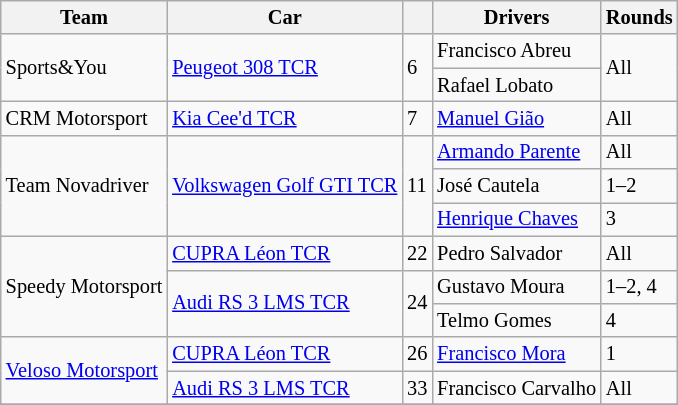<table class="wikitable" style="font-size: 85%;">
<tr>
<th>Team</th>
<th>Car</th>
<th></th>
<th>Drivers</th>
<th>Rounds</th>
</tr>
<tr>
<td rowspan="2">Sports&You</td>
<td rowspan="2"><a href='#'>Peugeot 308 TCR</a></td>
<td rowspan="2">6</td>
<td>Francisco Abreu</td>
<td rowspan="2">All</td>
</tr>
<tr>
<td>Rafael Lobato</td>
</tr>
<tr>
<td>CRM Motorsport</td>
<td><a href='#'>Kia Cee'd TCR</a></td>
<td>7</td>
<td><a href='#'>Manuel Gião</a></td>
<td>All</td>
</tr>
<tr>
<td rowspan="3">Team Novadriver</td>
<td rowspan="3"><a href='#'>Volkswagen Golf GTI TCR</a></td>
<td rowspan="3">11</td>
<td><a href='#'>Armando Parente</a></td>
<td>All</td>
</tr>
<tr>
<td>José Cautela</td>
<td>1–2</td>
</tr>
<tr>
<td><a href='#'>Henrique Chaves</a></td>
<td>3</td>
</tr>
<tr>
<td rowspan="3">Speedy Motorsport</td>
<td><a href='#'>CUPRA Léon TCR</a></td>
<td>22</td>
<td>Pedro Salvador</td>
<td>All</td>
</tr>
<tr>
<td rowspan="2"><a href='#'>Audi RS 3 LMS TCR</a></td>
<td rowspan="2">24</td>
<td>Gustavo Moura</td>
<td>1–2, 4</td>
</tr>
<tr>
<td>Telmo Gomes</td>
<td>4</td>
</tr>
<tr>
<td rowspan="2"><a href='#'>Veloso Motorsport</a></td>
<td><a href='#'>CUPRA Léon TCR</a></td>
<td>26</td>
<td><a href='#'>Francisco Mora</a></td>
<td>1</td>
</tr>
<tr>
<td><a href='#'>Audi RS 3 LMS TCR</a></td>
<td>33</td>
<td>Francisco Carvalho</td>
<td>All</td>
</tr>
<tr>
</tr>
</table>
